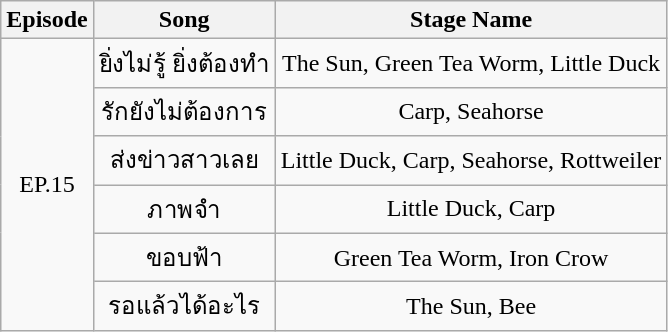<table class="wikitable">
<tr>
<th>Episode</th>
<th>Song</th>
<th>Stage Name</th>
</tr>
<tr>
<td rowspan="6" align="center">EP.15</td>
<td align="center">ยิ่งไม่รู้ ยิ่งต้องทำ</td>
<td align="center">The Sun, Green Tea Worm, Little Duck</td>
</tr>
<tr>
<td align="center">รักยังไม่ต้องการ</td>
<td align="center">Carp, Seahorse</td>
</tr>
<tr>
<td align="center">ส่งข่าวสาวเลย</td>
<td align="center">Little Duck, Carp, Seahorse, Rottweiler</td>
</tr>
<tr>
<td align="center">ภาพจำ</td>
<td align="center">Little Duck, Carp</td>
</tr>
<tr>
<td align="center">ขอบฟ้า</td>
<td align="center">Green Tea Worm, Iron Crow</td>
</tr>
<tr>
<td align="center">รอแล้วได้อะไร</td>
<td align="center">The Sun, Bee</td>
</tr>
</table>
